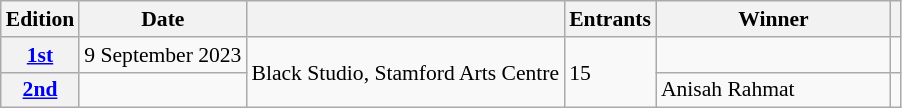<table class="wikitable defaultcenter col3left" style="text-alignt:center; font-size: 90%";>
<tr>
<th>Edition</th>
<th>Date</th>
<th></th>
<th>Entrants</th>
<th width=150px>Winner</th>
<th></th>
</tr>
<tr>
<th><a href='#'>1st</a></th>
<td>9 September 2023</td>
<td rowspan=2>Black Studio, Stamford Arts Centre</td>
<td rowspan=2>15</td>
<td></td>
<td></td>
</tr>
<tr>
<th><a href='#'>2nd</a></th>
<td></td>
<td>Anisah Rahmat</td>
<td></td>
</tr>
</table>
